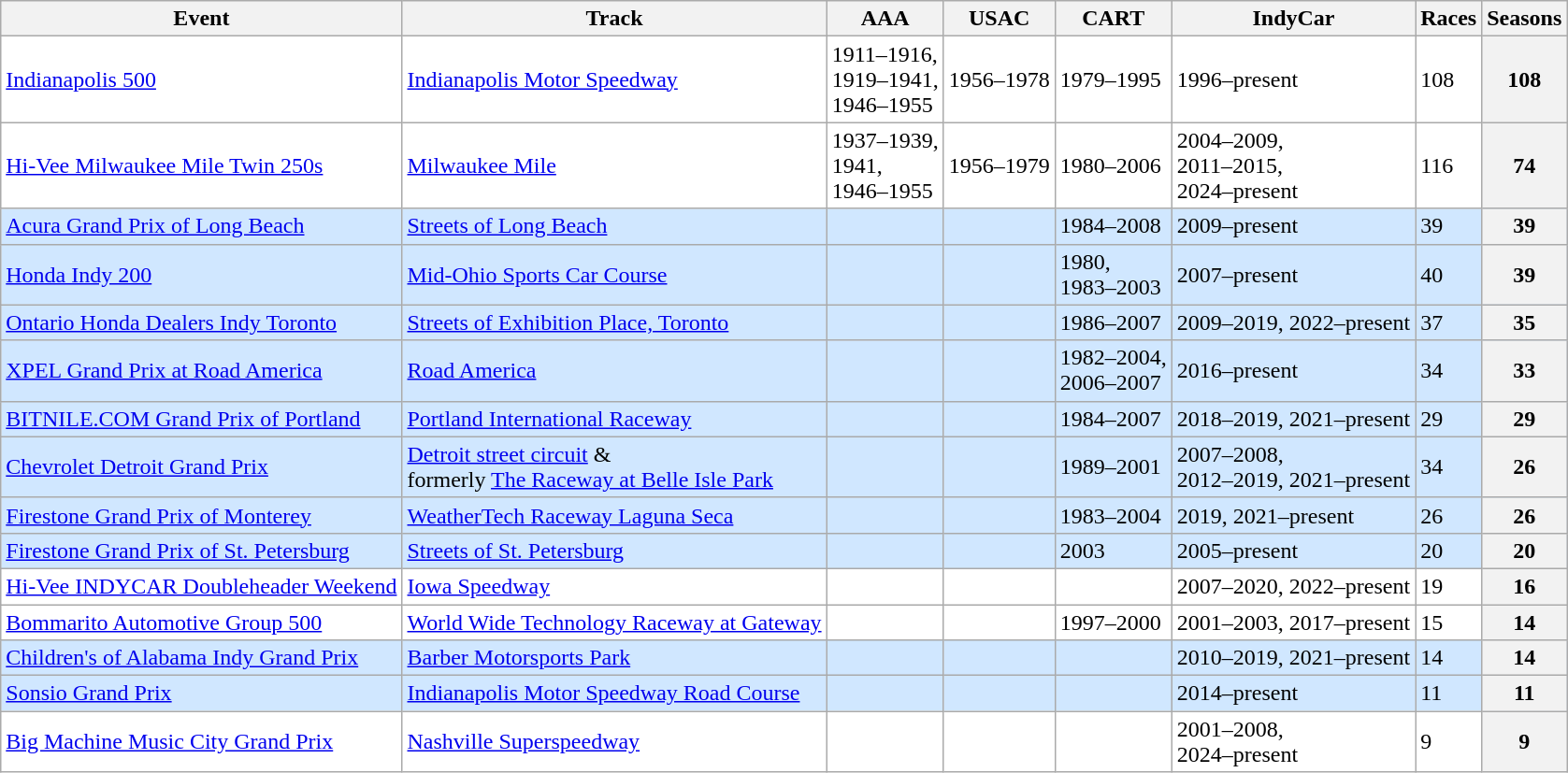<table class="wikitable sortable">
<tr>
<th>Event</th>
<th>Track</th>
<th>AAA</th>
<th>USAC</th>
<th>CART</th>
<th>IndyCar</th>
<th>Races</th>
<th>Seasons</th>
</tr>
<tr style="background:white;">
<td> <a href='#'>Indianapolis 500</a></td>
<td><a href='#'>Indianapolis Motor Speedway</a></td>
<td>1911–1916,<br>1919–1941,<br>1946–1955</td>
<td>1956–1978</td>
<td>1979–1995</td>
<td>1996–present</td>
<td>108</td>
<th>108</th>
</tr>
<tr style="background:white;">
<td> <a href='#'>Hi-Vee Milwaukee Mile Twin 250s</a></td>
<td><a href='#'>Milwaukee Mile</a></td>
<td>1937–1939,<br>1941,<br>1946–1955</td>
<td>1956–1979</td>
<td>1980–2006</td>
<td>2004–2009,<br>2011–2015,<br>2024–present</td>
<td>116</td>
<th>74</th>
</tr>
<tr style="background:#D0E7FF;">
<td> <a href='#'>Acura Grand Prix of Long Beach</a></td>
<td><a href='#'>Streets of Long Beach</a></td>
<td></td>
<td></td>
<td>1984–2008</td>
<td>2009–present</td>
<td>39</td>
<th>39</th>
</tr>
<tr style="background:#D0E7FF;">
<td> <a href='#'>Honda Indy 200</a></td>
<td><a href='#'>Mid-Ohio Sports Car Course</a></td>
<td></td>
<td></td>
<td>1980,<br>1983–2003</td>
<td>2007–present</td>
<td>40</td>
<th>39</th>
</tr>
<tr style="background:#D0E7FF;">
<td> <a href='#'>Ontario Honda Dealers Indy Toronto</a></td>
<td><a href='#'>Streets of Exhibition Place, Toronto</a></td>
<td></td>
<td></td>
<td>1986–2007</td>
<td>2009–2019, 2022–present</td>
<td>37</td>
<th>35</th>
</tr>
<tr style="background:#D0E7FF;">
<td> <a href='#'>XPEL Grand Prix at Road America</a></td>
<td><a href='#'>Road America</a></td>
<td></td>
<td></td>
<td>1982–2004,<br>2006–2007</td>
<td>2016–present</td>
<td>34</td>
<th>33</th>
</tr>
<tr style="background:#D0E7FF;">
<td> <a href='#'>BITNILE.COM Grand Prix of Portland</a></td>
<td><a href='#'>Portland International Raceway</a></td>
<td></td>
<td></td>
<td>1984–2007</td>
<td>2018–2019, 2021–present</td>
<td>29</td>
<th>29</th>
</tr>
<tr style="background:#D0E7FF;">
<td> <a href='#'>Chevrolet Detroit Grand Prix</a></td>
<td><a href='#'>Detroit street circuit</a> &<br>formerly <a href='#'>The Raceway at Belle Isle Park</a></td>
<td></td>
<td></td>
<td>1989–2001</td>
<td>2007–2008,<br>2012–2019, 2021–present</td>
<td>34</td>
<th>26</th>
</tr>
<tr style="background:#D0E7FF;">
<td> <a href='#'>Firestone Grand Prix of Monterey</a></td>
<td><a href='#'>WeatherTech Raceway Laguna Seca</a></td>
<td></td>
<td></td>
<td>1983–2004</td>
<td>2019, 2021–present</td>
<td>26</td>
<th>26</th>
</tr>
<tr style="background:#D0E7FF;">
<td> <a href='#'>Firestone Grand Prix of St. Petersburg</a></td>
<td><a href='#'>Streets of St. Petersburg</a></td>
<td></td>
<td></td>
<td>2003</td>
<td>2005–present</td>
<td>20</td>
<th>20</th>
</tr>
<tr style="background:white;">
<td> <a href='#'>Hi-Vee INDYCAR Doubleheader Weekend</a></td>
<td><a href='#'>Iowa Speedway</a></td>
<td></td>
<td></td>
<td></td>
<td>2007–2020, 2022–present</td>
<td>19</td>
<th>16</th>
</tr>
<tr style="background:white;">
<td> <a href='#'>Bommarito Automotive Group 500</a></td>
<td><a href='#'>World Wide Technology Raceway at Gateway</a></td>
<td></td>
<td></td>
<td>1997–2000</td>
<td>2001–2003, 2017–present</td>
<td>15</td>
<th>14</th>
</tr>
<tr style="background:#D0E7FF;">
<td> <a href='#'>Children's of Alabama Indy Grand Prix</a></td>
<td><a href='#'>Barber Motorsports Park</a></td>
<td></td>
<td></td>
<td></td>
<td>2010–2019, 2021–present</td>
<td>14</td>
<th>14</th>
</tr>
<tr style="background:#D0E7FF;">
<td> <a href='#'>Sonsio Grand Prix</a></td>
<td><a href='#'>Indianapolis Motor Speedway Road Course</a></td>
<td></td>
<td></td>
<td></td>
<td>2014–present</td>
<td>11</td>
<th>11</th>
</tr>
<tr style="background:white;">
<td> <a href='#'>Big Machine Music City Grand Prix</a></td>
<td><a href='#'>Nashville Superspeedway</a></td>
<td></td>
<td></td>
<td></td>
<td>2001–2008,<br>2024–present</td>
<td>9</td>
<th>9</th>
</tr>
</table>
